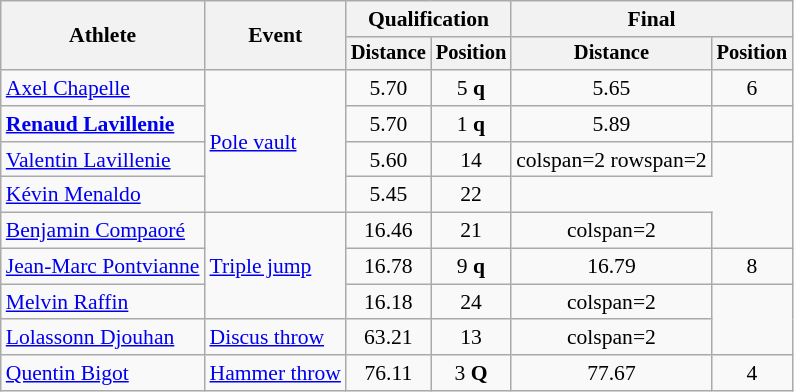<table class=wikitable style=font-size:90%>
<tr>
<th rowspan=2>Athlete</th>
<th rowspan=2>Event</th>
<th colspan=2>Qualification</th>
<th colspan=2>Final</th>
</tr>
<tr style=font-size:95%>
<th>Distance</th>
<th>Position</th>
<th>Distance</th>
<th>Position</th>
</tr>
<tr align=center>
<td align=left><a href='#'>Axel Chapelle</a></td>
<td align=left rowspan=4><a href='#'>Pole vault</a></td>
<td>5.70</td>
<td>5 <strong>q</strong></td>
<td>5.65</td>
<td>6</td>
</tr>
<tr align=center>
<td align=left><strong><a href='#'>Renaud Lavillenie</a></strong></td>
<td>5.70</td>
<td>1 <strong>q</strong></td>
<td>5.89 <strong></strong></td>
<td></td>
</tr>
<tr align=center>
<td align=left><a href='#'>Valentin Lavillenie</a></td>
<td>5.60</td>
<td>14</td>
<td>colspan=2 rowspan=2 </td>
</tr>
<tr align=center>
<td align=left><a href='#'>Kévin Menaldo</a></td>
<td>5.45</td>
<td>22</td>
</tr>
<tr align=center>
<td align=left><a href='#'>Benjamin Compaoré</a></td>
<td align=left rowspan=3><a href='#'>Triple jump</a></td>
<td>16.46</td>
<td>21</td>
<td>colspan=2 </td>
</tr>
<tr align=center>
<td align=left><a href='#'>Jean-Marc Pontvianne</a></td>
<td>16.78</td>
<td>9 <strong>q</strong></td>
<td>16.79</td>
<td>8</td>
</tr>
<tr align=center>
<td align=left><a href='#'>Melvin Raffin</a></td>
<td>16.18</td>
<td>24</td>
<td>colspan=2 </td>
</tr>
<tr align=center>
<td align=left><a href='#'>Lolassonn Djouhan</a></td>
<td align=left><a href='#'>Discus throw</a></td>
<td>63.21</td>
<td>13</td>
<td>colspan=2 </td>
</tr>
<tr align=center>
<td align=left><a href='#'>Quentin Bigot</a></td>
<td align=left><a href='#'>Hammer throw</a></td>
<td>76.11</td>
<td>3 <strong>Q</strong></td>
<td>77.67</td>
<td>4</td>
</tr>
</table>
